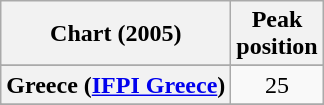<table class="wikitable sortable plainrowheaders">
<tr>
<th>Chart (2005)</th>
<th>Peak<br>position</th>
</tr>
<tr>
</tr>
<tr>
</tr>
<tr>
</tr>
<tr>
</tr>
<tr>
</tr>
<tr>
<th scope="row">Greece (<a href='#'>IFPI Greece</a>)</th>
<td align="center">25</td>
</tr>
<tr>
</tr>
<tr>
</tr>
<tr>
</tr>
<tr>
</tr>
<tr>
</tr>
</table>
